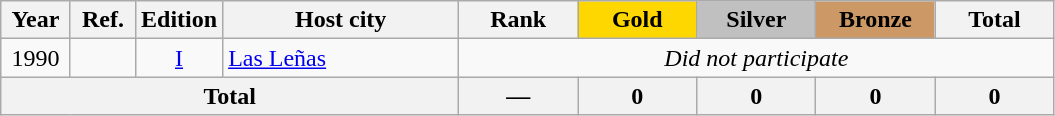<table class="wikitable sortable" style="text-align:center;">
<tr>
<th scope="col"> Year </th>
<th scope="col" class="unsortable"> Ref. </th>
<th scope="col">Edition</th>
<th scope="col" style="width:150px;">Host city</th>
<th scope="col" style="width:4.5em;"> Rank </th>
<th scope="col" style="width:4.5em; background:gold">Gold</th>
<th scope="col" style="width:4.5em; background:silver">Silver</th>
<th scope="col" style="width:4.5em; background:#cc9966">Bronze</th>
<th scope="col" style="width:4.5em;">Total</th>
</tr>
<tr>
<td><span>1990</span></td>
<td></td>
<td><a href='#'>I</a></td>
<td align=left> <a href='#'>Las Leñas</a></td>
<td colspan="5"><span><em>Did not participate</em></span></td>
</tr>
<tr class="sortbottom">
<th colspan=4>Total</th>
<th>—</th>
<th>0</th>
<th>0</th>
<th>0</th>
<th>0</th>
</tr>
</table>
